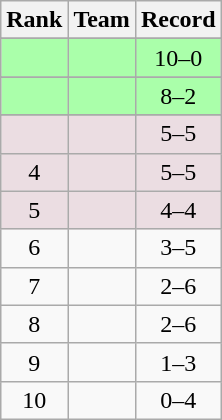<table class="wikitable">
<tr>
<th>Rank</th>
<th>Team</th>
<th>Record</th>
</tr>
<tr>
</tr>
<tr bgcolor=#aaffaa>
<td align=center></td>
<td></td>
<td align=center>10–0</td>
</tr>
<tr>
</tr>
<tr bgcolor=#aaffaa>
<td align=center></td>
<td></td>
<td align=center>8–2</td>
</tr>
<tr>
</tr>
<tr bgcolor=#EBDDE2>
<td align=center></td>
<td></td>
<td align=center>5–5</td>
</tr>
<tr bgcolor=#EBDDE2>
<td align=center>4</td>
<td></td>
<td align=center>5–5</td>
</tr>
<tr bgcolor=#EBDDE2>
<td align=center>5</td>
<td></td>
<td align=center>4–4</td>
</tr>
<tr>
<td align=center>6</td>
<td></td>
<td align=center>3–5</td>
</tr>
<tr>
<td align=center>7</td>
<td></td>
<td align=center>2–6</td>
</tr>
<tr>
<td align=center>8</td>
<td></td>
<td align=center>2–6</td>
</tr>
<tr>
<td align=center>9</td>
<td></td>
<td align=center>1–3</td>
</tr>
<tr>
<td align=center>10</td>
<td></td>
<td align=center>0–4</td>
</tr>
</table>
